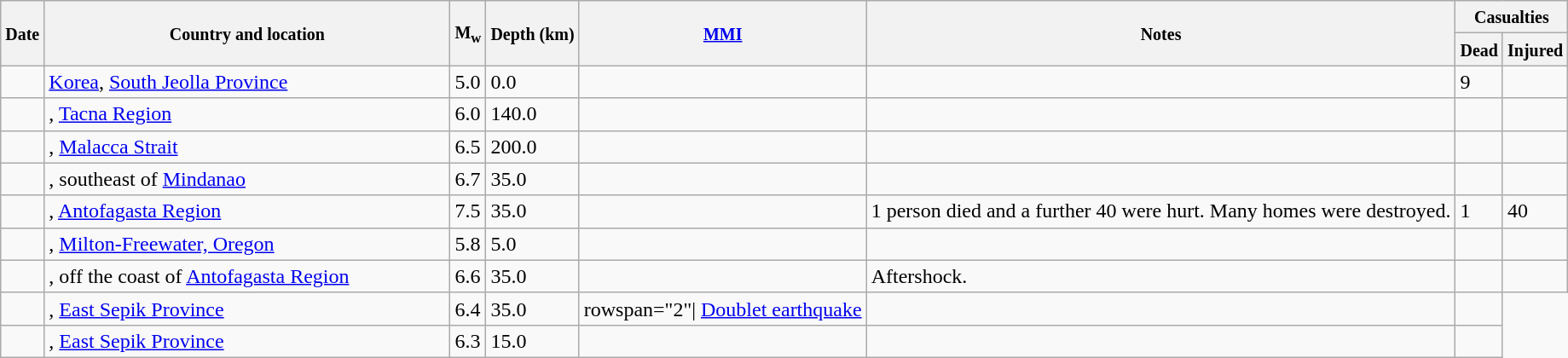<table class="wikitable sortable sort-under" style="border:1px black; margin-left:1em;">
<tr>
<th rowspan="2"><small>Date</small></th>
<th rowspan="2" style="width: 310px"><small>Country and location</small></th>
<th rowspan="2"><small>M<sub>w</sub></small></th>
<th rowspan="2"><small>Depth (km)</small></th>
<th rowspan="2"><small><a href='#'>MMI</a></small></th>
<th rowspan="2" class="unsortable"><small>Notes</small></th>
<th colspan="2"><small>Casualties</small></th>
</tr>
<tr>
<th><small>Dead</small></th>
<th><small>Injured</small></th>
</tr>
<tr>
<td></td>
<td> <a href='#'>Korea</a>, <a href='#'>South Jeolla Province</a></td>
<td>5.0</td>
<td>0.0</td>
<td></td>
<td></td>
<td>9</td>
<td></td>
</tr>
<tr>
<td></td>
<td>, <a href='#'>Tacna Region</a></td>
<td>6.0</td>
<td>140.0</td>
<td></td>
<td></td>
<td></td>
<td></td>
</tr>
<tr>
<td></td>
<td>, <a href='#'>Malacca Strait</a></td>
<td>6.5</td>
<td>200.0</td>
<td></td>
<td></td>
<td></td>
<td></td>
</tr>
<tr>
<td></td>
<td>, southeast of <a href='#'>Mindanao</a></td>
<td>6.7</td>
<td>35.0</td>
<td></td>
<td></td>
<td></td>
<td></td>
</tr>
<tr>
<td></td>
<td>, <a href='#'>Antofagasta Region</a></td>
<td>7.5</td>
<td>35.0</td>
<td></td>
<td>1 person died and a further 40 were hurt. Many homes were destroyed.</td>
<td>1</td>
<td>40</td>
</tr>
<tr>
<td></td>
<td>, <a href='#'>Milton-Freewater, Oregon</a></td>
<td>5.8</td>
<td>5.0</td>
<td></td>
<td></td>
<td></td>
<td></td>
</tr>
<tr>
<td></td>
<td>, off the coast of <a href='#'>Antofagasta Region</a></td>
<td>6.6</td>
<td>35.0</td>
<td></td>
<td>Aftershock.</td>
<td></td>
<td></td>
</tr>
<tr>
<td></td>
<td>, <a href='#'>East Sepik Province</a></td>
<td>6.4</td>
<td>35.0</td>
<td>rowspan="2"| <a href='#'>Doublet earthquake</a></td>
<td></td>
<td></td>
</tr>
<tr>
<td></td>
<td>, <a href='#'>East Sepik Province</a></td>
<td>6.3</td>
<td>15.0</td>
<td></td>
<td></td>
<td></td>
</tr>
</table>
